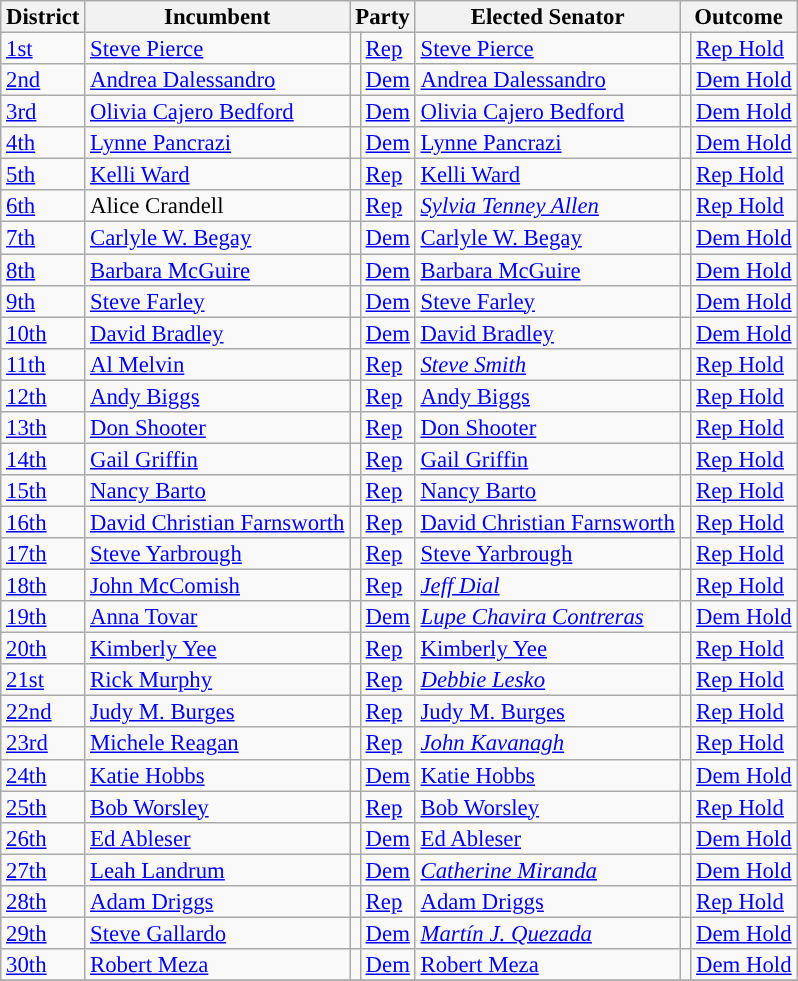<table class="sortable wikitable" style="font-size:95%;line-height:14px;">
<tr>
<th>District</th>
<th>Incumbent</th>
<th colspan="2">Party</th>
<th>Elected Senator</th>
<th colspan="2">Outcome</th>
</tr>
<tr>
<td><a href='#'>1st</a></td>
<td><a href='#'>Steve Pierce</a></td>
<td style="background:"></td>
<td><a href='#'>Rep</a></td>
<td><a href='#'>Steve Pierce</a></td>
<td style="background:"></td>
<td><a href='#'>Rep Hold</a></td>
</tr>
<tr>
<td><a href='#'>2nd</a></td>
<td><a href='#'>Andrea Dalessandro</a></td>
<td style="background:"></td>
<td><a href='#'>Dem</a></td>
<td><a href='#'>Andrea Dalessandro</a></td>
<td style="background:"></td>
<td><a href='#'>Dem Hold</a></td>
</tr>
<tr>
<td><a href='#'>3rd</a></td>
<td><a href='#'>Olivia Cajero Bedford</a></td>
<td style="background:"></td>
<td><a href='#'>Dem</a></td>
<td><a href='#'>Olivia Cajero Bedford</a></td>
<td style="background:"></td>
<td><a href='#'>Dem Hold</a></td>
</tr>
<tr>
<td><a href='#'>4th</a></td>
<td><a href='#'>Lynne Pancrazi</a></td>
<td style="background:"></td>
<td><a href='#'>Dem</a></td>
<td><a href='#'>Lynne Pancrazi</a></td>
<td style="background:"></td>
<td><a href='#'>Dem Hold</a></td>
</tr>
<tr>
<td><a href='#'>5th</a></td>
<td><a href='#'>Kelli Ward</a></td>
<td style="background:"></td>
<td><a href='#'>Rep</a></td>
<td><a href='#'>Kelli Ward</a></td>
<td style="background:"></td>
<td><a href='#'>Rep Hold</a></td>
</tr>
<tr>
<td><a href='#'>6th</a></td>
<td>Alice Crandell</td>
<td style="background:"></td>
<td><a href='#'>Rep</a></td>
<td><em><a href='#'>Sylvia Tenney Allen</a></em></td>
<td style="background:"></td>
<td><a href='#'>Rep Hold</a></td>
</tr>
<tr>
<td><a href='#'>7th</a></td>
<td><a href='#'>Carlyle W. Begay</a></td>
<td style="background:"></td>
<td><a href='#'>Dem</a></td>
<td><a href='#'>Carlyle W. Begay</a></td>
<td style="background:"></td>
<td><a href='#'>Dem Hold</a></td>
</tr>
<tr>
<td><a href='#'>8th</a></td>
<td><a href='#'>Barbara McGuire</a></td>
<td style="background:"></td>
<td><a href='#'>Dem</a></td>
<td><a href='#'>Barbara McGuire</a></td>
<td style="background:"></td>
<td><a href='#'>Dem Hold</a></td>
</tr>
<tr>
<td><a href='#'>9th</a></td>
<td><a href='#'>Steve Farley</a></td>
<td style="background:"></td>
<td><a href='#'>Dem</a></td>
<td><a href='#'>Steve Farley</a></td>
<td style="background:"></td>
<td><a href='#'>Dem Hold</a></td>
</tr>
<tr>
<td><a href='#'>10th</a></td>
<td><a href='#'>David Bradley</a></td>
<td style="background:"></td>
<td><a href='#'>Dem</a></td>
<td><a href='#'>David Bradley</a></td>
<td style="background:"></td>
<td><a href='#'>Dem Hold</a></td>
</tr>
<tr>
<td><a href='#'>11th</a></td>
<td><a href='#'>Al Melvin</a></td>
<td style="background:"></td>
<td><a href='#'>Rep</a></td>
<td><em><a href='#'>Steve Smith</a></em></td>
<td style="background:"></td>
<td><a href='#'>Rep Hold</a></td>
</tr>
<tr>
<td><a href='#'>12th</a></td>
<td><a href='#'>Andy Biggs</a></td>
<td style="background:"></td>
<td><a href='#'>Rep</a></td>
<td><a href='#'>Andy Biggs</a></td>
<td style="background:"></td>
<td><a href='#'>Rep Hold</a></td>
</tr>
<tr>
<td><a href='#'>13th</a></td>
<td><a href='#'>Don Shooter</a></td>
<td style="background:"></td>
<td><a href='#'>Rep</a></td>
<td><a href='#'>Don Shooter</a></td>
<td style="background:"></td>
<td><a href='#'>Rep Hold</a></td>
</tr>
<tr>
<td><a href='#'>14th</a></td>
<td><a href='#'>Gail Griffin</a></td>
<td style="background:"></td>
<td><a href='#'>Rep</a></td>
<td><a href='#'>Gail Griffin</a></td>
<td style="background:"></td>
<td><a href='#'>Rep Hold</a></td>
</tr>
<tr>
<td><a href='#'>15th</a></td>
<td><a href='#'>Nancy Barto</a></td>
<td style="background:"></td>
<td><a href='#'>Rep</a></td>
<td><a href='#'>Nancy Barto</a></td>
<td style="background:"></td>
<td><a href='#'>Rep Hold</a></td>
</tr>
<tr>
<td><a href='#'>16th</a></td>
<td><a href='#'>David Christian Farnsworth</a></td>
<td style="background:"></td>
<td><a href='#'>Rep</a></td>
<td><a href='#'>David Christian Farnsworth</a></td>
<td style="background:"></td>
<td><a href='#'>Rep Hold</a></td>
</tr>
<tr>
<td><a href='#'>17th</a></td>
<td><a href='#'>Steve Yarbrough</a></td>
<td style="background:"></td>
<td><a href='#'>Rep</a></td>
<td><a href='#'>Steve Yarbrough</a></td>
<td style="background:"></td>
<td><a href='#'>Rep Hold</a></td>
</tr>
<tr>
<td><a href='#'>18th</a></td>
<td><a href='#'>John McComish</a></td>
<td style="background:"></td>
<td><a href='#'>Rep</a></td>
<td><em><a href='#'>Jeff Dial</a></em></td>
<td style="background:"></td>
<td><a href='#'>Rep Hold</a></td>
</tr>
<tr>
<td><a href='#'>19th</a></td>
<td><a href='#'>Anna Tovar</a></td>
<td style="background:"></td>
<td><a href='#'>Dem</a></td>
<td><em><a href='#'>Lupe Chavira Contreras</a></em></td>
<td style="background:"></td>
<td><a href='#'>Dem Hold</a></td>
</tr>
<tr>
<td><a href='#'>20th</a></td>
<td><a href='#'>Kimberly Yee</a></td>
<td style="background:"></td>
<td><a href='#'>Rep</a></td>
<td><a href='#'>Kimberly Yee</a></td>
<td style="background:"></td>
<td><a href='#'>Rep Hold</a></td>
</tr>
<tr>
<td><a href='#'>21st</a></td>
<td><a href='#'>Rick Murphy</a></td>
<td style="background:"></td>
<td><a href='#'>Rep</a></td>
<td><em><a href='#'>Debbie Lesko</a></em></td>
<td style="background:"></td>
<td><a href='#'>Rep Hold</a></td>
</tr>
<tr>
<td><a href='#'>22nd</a></td>
<td><a href='#'>Judy M. Burges</a></td>
<td style="background:"></td>
<td><a href='#'>Rep</a></td>
<td><a href='#'>Judy M. Burges</a></td>
<td style="background:"></td>
<td><a href='#'>Rep Hold</a></td>
</tr>
<tr>
<td><a href='#'>23rd</a></td>
<td><a href='#'>Michele Reagan</a></td>
<td style="background:"></td>
<td><a href='#'>Rep</a></td>
<td><em><a href='#'>John Kavanagh</a></em></td>
<td style="background:"></td>
<td><a href='#'>Rep Hold</a></td>
</tr>
<tr>
<td><a href='#'>24th</a></td>
<td><a href='#'>Katie Hobbs</a></td>
<td style="background:"></td>
<td><a href='#'>Dem</a></td>
<td><a href='#'>Katie Hobbs</a></td>
<td style="background:"></td>
<td><a href='#'>Dem Hold</a></td>
</tr>
<tr>
<td><a href='#'>25th</a></td>
<td><a href='#'>Bob Worsley</a></td>
<td style="background:"></td>
<td><a href='#'>Rep</a></td>
<td><a href='#'>Bob Worsley</a></td>
<td style="background:"></td>
<td><a href='#'>Rep Hold</a></td>
</tr>
<tr>
<td><a href='#'>26th</a></td>
<td><a href='#'>Ed Ableser</a></td>
<td style="background:"></td>
<td><a href='#'>Dem</a></td>
<td><a href='#'>Ed Ableser</a></td>
<td style="background:"></td>
<td><a href='#'>Dem Hold</a></td>
</tr>
<tr>
<td><a href='#'>27th</a></td>
<td><a href='#'>Leah Landrum</a></td>
<td style="background:"></td>
<td><a href='#'>Dem</a></td>
<td><em><a href='#'>Catherine Miranda</a></em></td>
<td style="background:"></td>
<td><a href='#'>Dem Hold</a></td>
</tr>
<tr>
<td><a href='#'>28th</a></td>
<td><a href='#'>Adam Driggs</a></td>
<td style="background:"></td>
<td><a href='#'>Rep</a></td>
<td><a href='#'>Adam Driggs</a></td>
<td style="background:"></td>
<td><a href='#'>Rep Hold</a></td>
</tr>
<tr>
<td><a href='#'>29th</a></td>
<td><a href='#'>Steve Gallardo</a></td>
<td style="background:"></td>
<td><a href='#'>Dem</a></td>
<td><em><a href='#'>Martín J. Quezada</a></em></td>
<td style="background:"></td>
<td><a href='#'>Dem Hold</a></td>
</tr>
<tr>
<td><a href='#'>30th</a></td>
<td><a href='#'>Robert Meza</a></td>
<td style="background:"></td>
<td><a href='#'>Dem</a></td>
<td><a href='#'>Robert Meza</a></td>
<td style="background:"></td>
<td><a href='#'>Dem Hold</a></td>
</tr>
<tr>
</tr>
</table>
